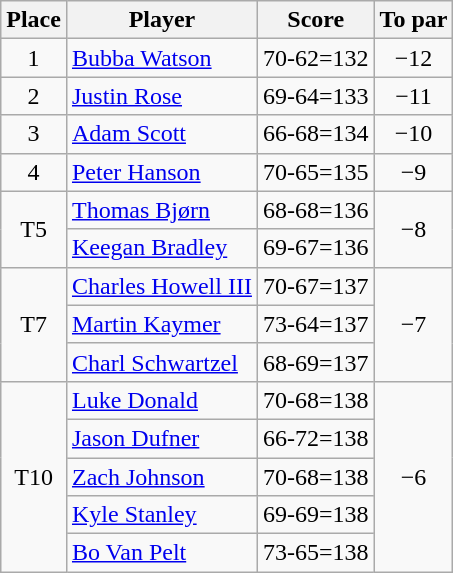<table class="wikitable">
<tr>
<th>Place</th>
<th>Player</th>
<th>Score</th>
<th>To par</th>
</tr>
<tr>
<td align=center>1</td>
<td> <a href='#'>Bubba Watson</a></td>
<td align=center>70-62=132</td>
<td align=center>−12</td>
</tr>
<tr>
<td align=center>2</td>
<td> <a href='#'>Justin Rose</a></td>
<td align=center>69-64=133</td>
<td align=center>−11</td>
</tr>
<tr>
<td align=center>3</td>
<td> <a href='#'>Adam Scott</a></td>
<td align=center>66-68=134</td>
<td align=center>−10</td>
</tr>
<tr>
<td align=center>4</td>
<td> <a href='#'>Peter Hanson</a></td>
<td align=center>70-65=135</td>
<td align=center>−9</td>
</tr>
<tr>
<td rowspan="2" align=center>T5</td>
<td> <a href='#'>Thomas Bjørn</a></td>
<td align=center>68-68=136</td>
<td rowspan="2" align=center>−8</td>
</tr>
<tr>
<td> <a href='#'>Keegan Bradley</a></td>
<td align=center>69-67=136</td>
</tr>
<tr>
<td rowspan="3" align=center>T7</td>
<td> <a href='#'>Charles Howell III</a></td>
<td align=center>70-67=137</td>
<td rowspan="3" align=center>−7</td>
</tr>
<tr>
<td> <a href='#'>Martin Kaymer</a></td>
<td align=center>73-64=137</td>
</tr>
<tr>
<td> <a href='#'>Charl Schwartzel</a></td>
<td align=center>68-69=137</td>
</tr>
<tr>
<td rowspan="5" align=center>T10</td>
<td> <a href='#'>Luke Donald</a></td>
<td align=center>70-68=138</td>
<td rowspan="5" align=center>−6</td>
</tr>
<tr>
<td> <a href='#'>Jason Dufner</a></td>
<td align=center>66-72=138</td>
</tr>
<tr>
<td> <a href='#'>Zach Johnson</a></td>
<td align=center>70-68=138</td>
</tr>
<tr>
<td> <a href='#'>Kyle Stanley</a></td>
<td align=center>69-69=138</td>
</tr>
<tr>
<td> <a href='#'>Bo Van Pelt</a></td>
<td align=center>73-65=138</td>
</tr>
</table>
